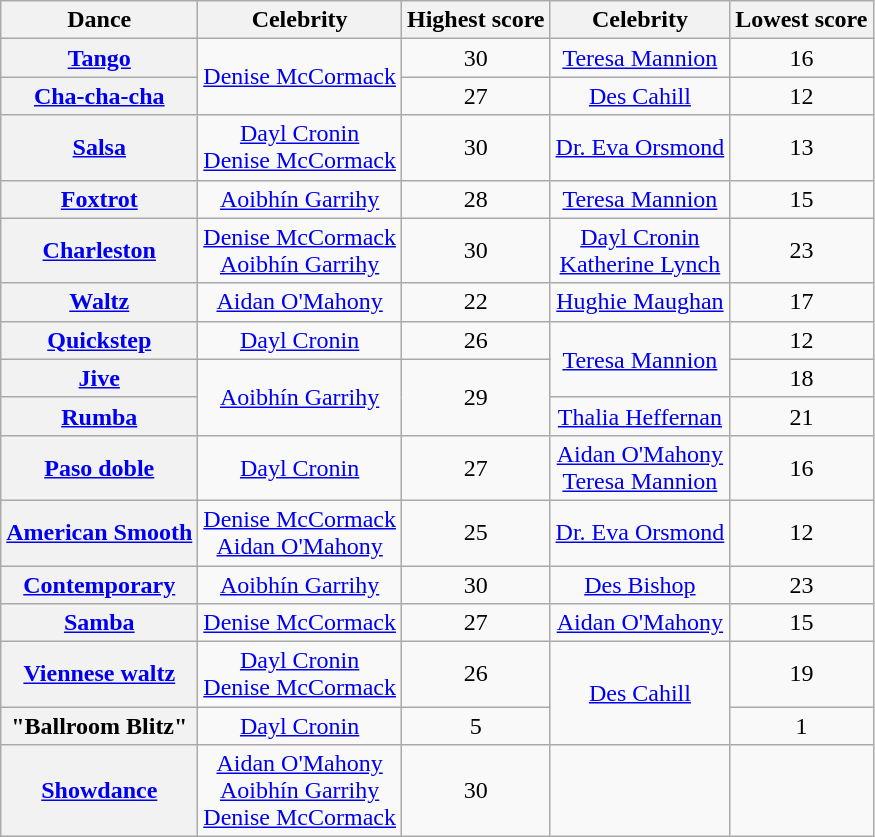<table class="wikitable sortable" style="text-align:center;">
<tr>
<th>Dance</th>
<th class="sortable">Celebrity</th>
<th>Highest score</th>
<th class="sortable">Celebrity</th>
<th>Lowest score</th>
</tr>
<tr>
<th><a href='#'>Tango</a></th>
<td rowspan="2"><a href='#'>Denise McCormack</a></td>
<td>30</td>
<td><a href='#'>Teresa Mannion</a></td>
<td>16</td>
</tr>
<tr>
<th><a href='#'>Cha-cha-cha</a></th>
<td>27</td>
<td><a href='#'>Des Cahill</a></td>
<td>12</td>
</tr>
<tr>
<th><a href='#'>Salsa</a></th>
<td><a href='#'>Dayl Cronin</a><br><a href='#'>Denise McCormack</a></td>
<td>30</td>
<td><a href='#'>Dr. Eva Orsmond</a></td>
<td>13</td>
</tr>
<tr>
<th><a href='#'>Foxtrot</a></th>
<td><a href='#'>Aoibhín Garrihy</a></td>
<td>28</td>
<td><a href='#'>Teresa Mannion</a></td>
<td>15</td>
</tr>
<tr>
<th><a href='#'>Charleston</a></th>
<td><a href='#'>Denise McCormack</a><br><a href='#'>Aoibhín Garrihy</a></td>
<td>30</td>
<td><a href='#'>Dayl Cronin</a><br><a href='#'>Katherine Lynch</a></td>
<td>23</td>
</tr>
<tr>
<th><a href='#'>Waltz</a></th>
<td><a href='#'>Aidan O'Mahony</a></td>
<td>22</td>
<td><a href='#'>Hughie Maughan</a></td>
<td>17</td>
</tr>
<tr>
<th><a href='#'>Quickstep</a></th>
<td><a href='#'>Dayl Cronin</a></td>
<td>26</td>
<td rowspan="2"><a href='#'>Teresa Mannion</a></td>
<td>12</td>
</tr>
<tr>
<th><a href='#'>Jive</a></th>
<td rowspan="2"><a href='#'>Aoibhín Garrihy</a></td>
<td rowspan="2">29</td>
<td>18</td>
</tr>
<tr>
<th><a href='#'>Rumba</a></th>
<td><a href='#'>Thalia Heffernan</a></td>
<td>21</td>
</tr>
<tr>
<th><a href='#'>Paso doble</a></th>
<td><a href='#'>Dayl Cronin</a></td>
<td>27</td>
<td><a href='#'>Aidan O'Mahony</a><br><a href='#'>Teresa Mannion</a></td>
<td>16</td>
</tr>
<tr>
<th><a href='#'>American Smooth</a></th>
<td><a href='#'>Denise McCormack</a><br><a href='#'>Aidan O'Mahony</a></td>
<td>25</td>
<td><a href='#'>Dr. Eva Orsmond</a></td>
<td>12</td>
</tr>
<tr>
<th><a href='#'>Contemporary</a></th>
<td><a href='#'>Aoibhín Garrihy</a></td>
<td>30</td>
<td><a href='#'>Des Bishop</a></td>
<td>23</td>
</tr>
<tr>
<th><a href='#'>Samba</a></th>
<td><a href='#'>Denise McCormack</a></td>
<td>27</td>
<td><a href='#'>Aidan O'Mahony</a></td>
<td>15</td>
</tr>
<tr>
<th><a href='#'>Viennese waltz</a></th>
<td><a href='#'>Dayl Cronin</a><br><a href='#'>Denise McCormack</a></td>
<td>26</td>
<td rowspan="2"><a href='#'>Des Cahill</a></td>
<td>19</td>
</tr>
<tr>
<th>"Ballroom Blitz"</th>
<td><a href='#'>Dayl Cronin</a></td>
<td>5</td>
<td>1</td>
</tr>
<tr>
<th><a href='#'>Showdance</a></th>
<td><a href='#'>Aidan O'Mahony</a><br><a href='#'>Aoibhín Garrihy</a><br><a href='#'>Denise McCormack</a></td>
<td>30</td>
<td></td>
<td></td>
</tr>
</table>
